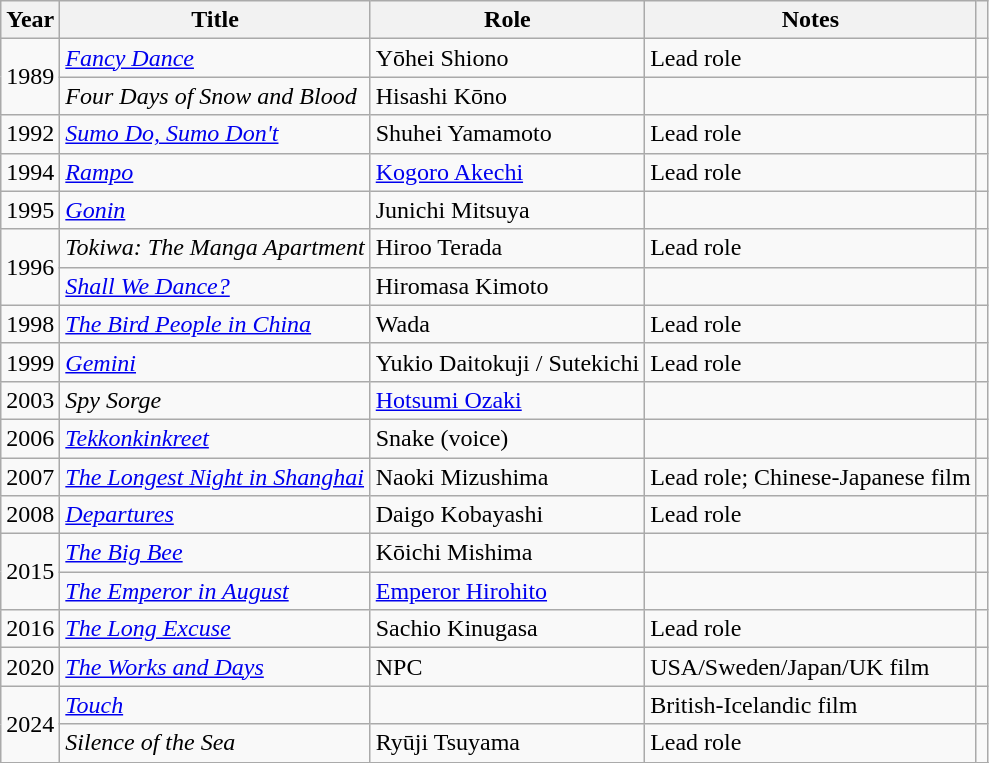<table class="wikitable sortable">
<tr>
<th>Year</th>
<th>Title</th>
<th>Role</th>
<th class="unsortable">Notes</th>
<th class="unsortable"></th>
</tr>
<tr>
<td rowspan=2>1989</td>
<td><em><a href='#'>Fancy Dance</a></em></td>
<td>Yōhei Shiono</td>
<td>Lead role</td>
<td></td>
</tr>
<tr>
<td><em>Four Days of Snow and Blood</em></td>
<td>Hisashi Kōno</td>
<td></td>
<td></td>
</tr>
<tr>
<td>1992</td>
<td><em><a href='#'>Sumo Do, Sumo Don't</a></em></td>
<td>Shuhei Yamamoto</td>
<td>Lead role</td>
<td></td>
</tr>
<tr>
<td>1994</td>
<td><em><a href='#'>Rampo</a></em></td>
<td><a href='#'>Kogoro Akechi</a></td>
<td>Lead role</td>
<td></td>
</tr>
<tr>
<td>1995</td>
<td><em><a href='#'>Gonin</a></em></td>
<td>Junichi Mitsuya</td>
<td></td>
<td></td>
</tr>
<tr>
<td rowspan=2>1996</td>
<td><em>Tokiwa: The Manga Apartment</em></td>
<td>Hiroo Terada</td>
<td>Lead role</td>
<td></td>
</tr>
<tr>
<td><em><a href='#'>Shall We Dance?</a></em></td>
<td>Hiromasa Kimoto</td>
<td></td>
<td></td>
</tr>
<tr>
<td>1998</td>
<td><em><a href='#'>The Bird People in China</a></em></td>
<td>Wada</td>
<td>Lead role</td>
<td></td>
</tr>
<tr>
<td>1999</td>
<td><em><a href='#'>Gemini</a></em></td>
<td>Yukio Daitokuji / Sutekichi</td>
<td>Lead role</td>
<td></td>
</tr>
<tr>
<td>2003</td>
<td><em>Spy Sorge</em></td>
<td><a href='#'>Hotsumi Ozaki</a></td>
<td></td>
<td></td>
</tr>
<tr>
<td>2006</td>
<td><em><a href='#'>Tekkonkinkreet</a></em></td>
<td>Snake (voice)</td>
<td></td>
<td></td>
</tr>
<tr>
<td>2007</td>
<td><em><a href='#'>The Longest Night in Shanghai</a></em></td>
<td>Naoki Mizushima</td>
<td>Lead role; Chinese-Japanese film</td>
<td></td>
</tr>
<tr>
<td>2008</td>
<td><em><a href='#'>Departures</a></em></td>
<td>Daigo Kobayashi</td>
<td>Lead role</td>
<td></td>
</tr>
<tr>
<td rowspan=2>2015</td>
<td><em><a href='#'>The Big Bee</a></em></td>
<td>Kōichi Mishima</td>
<td></td>
<td></td>
</tr>
<tr>
<td><em><a href='#'>The Emperor in August</a></em></td>
<td><a href='#'>Emperor Hirohito</a></td>
<td></td>
<td></td>
</tr>
<tr>
<td>2016</td>
<td><em><a href='#'>The Long Excuse</a></em></td>
<td>Sachio Kinugasa</td>
<td>Lead role</td>
<td></td>
</tr>
<tr>
<td>2020</td>
<td><em><a href='#'>The Works and Days</a></em></td>
<td>NPC</td>
<td>USA/Sweden/Japan/UK film</td>
<td></td>
</tr>
<tr>
<td rowspan=2>2024</td>
<td><em><a href='#'>Touch</a></em></td>
<td></td>
<td>British-Icelandic film</td>
<td></td>
</tr>
<tr>
<td><em>Silence of the Sea</em></td>
<td>Ryūji Tsuyama</td>
<td>Lead role</td>
<td></td>
</tr>
<tr>
</tr>
</table>
